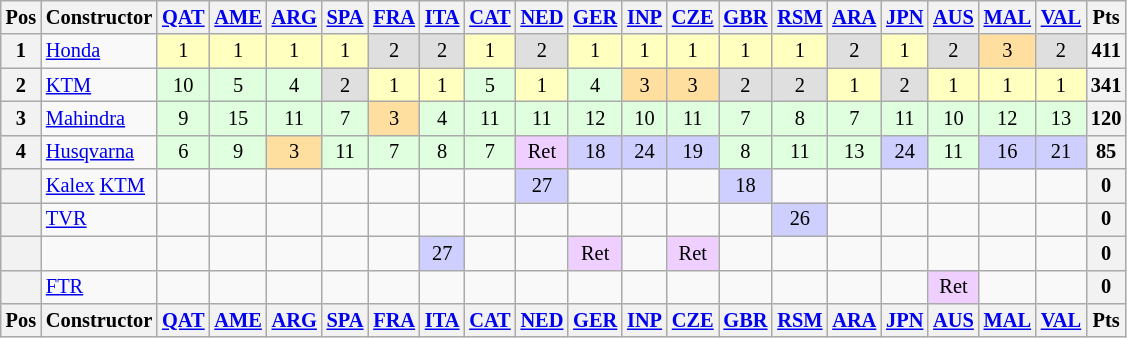<table class="wikitable" style="font-size: 85%; text-align:center">
<tr valign="top">
<th valign="middle">Pos</th>
<th valign="middle">Constructor</th>
<th><a href='#'>QAT</a><br></th>
<th><a href='#'>AME</a><br></th>
<th><a href='#'>ARG</a><br></th>
<th><a href='#'>SPA</a><br></th>
<th><a href='#'>FRA</a><br></th>
<th><a href='#'>ITA</a><br></th>
<th><a href='#'>CAT</a><br></th>
<th><a href='#'>NED</a><br></th>
<th><a href='#'>GER</a><br></th>
<th><a href='#'>INP</a><br></th>
<th><a href='#'>CZE</a><br></th>
<th><a href='#'>GBR</a><br></th>
<th><a href='#'>RSM</a><br></th>
<th><a href='#'>ARA</a><br></th>
<th><a href='#'>JPN</a><br></th>
<th><a href='#'>AUS</a><br></th>
<th><a href='#'>MAL</a><br></th>
<th><a href='#'>VAL</a><br></th>
<th valign="middle">Pts</th>
</tr>
<tr>
<th>1</th>
<td align="left"> <a href='#'>Honda</a></td>
<td style="background:#ffffbf;">1</td>
<td style="background:#ffffbf;">1</td>
<td style="background:#ffffbf;">1</td>
<td style="background:#ffffbf;">1</td>
<td style="background:#dfdfdf;">2</td>
<td style="background:#dfdfdf;">2</td>
<td style="background:#ffffbf;">1</td>
<td style="background:#dfdfdf;">2</td>
<td style="background:#ffffbf;">1</td>
<td style="background:#ffffbf;">1</td>
<td style="background:#ffffbf;">1</td>
<td style="background:#ffffbf;">1</td>
<td style="background:#ffffbf;">1</td>
<td style="background:#dfdfdf;">2</td>
<td style="background:#ffffbf;">1</td>
<td style="background:#dfdfdf;">2</td>
<td style="background:#ffdf9f;">3</td>
<td style="background:#dfdfdf;">2</td>
<th>411</th>
</tr>
<tr>
<th>2</th>
<td align="left"> <a href='#'>KTM</a></td>
<td style="background:#dfffdf;">10</td>
<td style="background:#dfffdf;">5</td>
<td style="background:#dfffdf;">4</td>
<td style="background:#dfdfdf;">2</td>
<td style="background:#ffffbf;">1</td>
<td style="background:#ffffbf;">1</td>
<td style="background:#dfffdf;">5</td>
<td style="background:#ffffbf;">1</td>
<td style="background:#dfffdf;">4</td>
<td style="background:#ffdf9f;">3</td>
<td style="background:#ffdf9f;">3</td>
<td style="background:#dfdfdf;">2</td>
<td style="background:#dfdfdf;">2</td>
<td style="background:#ffffbf;">1</td>
<td style="background:#dfdfdf;">2</td>
<td style="background:#ffffbf;">1</td>
<td style="background:#ffffbf;">1</td>
<td style="background:#ffffbf;">1</td>
<th>341</th>
</tr>
<tr>
<th>3</th>
<td align="left"> <a href='#'>Mahindra</a></td>
<td style="background:#dfffdf;">9</td>
<td style="background:#dfffdf;">15</td>
<td style="background:#dfffdf;">11</td>
<td style="background:#dfffdf;">7</td>
<td style="background:#ffdf9f;">3</td>
<td style="background:#dfffdf;">4</td>
<td style="background:#dfffdf;">11</td>
<td style="background:#dfffdf;">11</td>
<td style="background:#dfffdf;">12</td>
<td style="background:#dfffdf;">10</td>
<td style="background:#dfffdf;">11</td>
<td style="background:#dfffdf;">7</td>
<td style="background:#dfffdf;">8</td>
<td style="background:#dfffdf;">7</td>
<td style="background:#dfffdf;">11</td>
<td style="background:#dfffdf;">10</td>
<td style="background:#dfffdf;">12</td>
<td style="background:#dfffdf;">13</td>
<th>120</th>
</tr>
<tr>
<th>4</th>
<td align="left"> <a href='#'>Husqvarna</a></td>
<td style="background:#dfffdf;">6</td>
<td style="background:#dfffdf;">9</td>
<td style="background:#ffdf9f;">3</td>
<td style="background:#dfffdf;">11</td>
<td style="background:#dfffdf;">7</td>
<td style="background:#dfffdf;">8</td>
<td style="background:#dfffdf;">7</td>
<td style="background:#efcfff;">Ret</td>
<td style="background:#cfcfff;">18</td>
<td style="background:#cfcfff;">24</td>
<td style="background:#cfcfff;">19</td>
<td style="background:#dfffdf;">8</td>
<td style="background:#dfffdf;">11</td>
<td style="background:#dfffdf;">13</td>
<td style="background:#cfcfff;">24</td>
<td style="background:#dfffdf;">11</td>
<td style="background:#cfcfff;">16</td>
<td style="background:#cfcfff;">21</td>
<th>85</th>
</tr>
<tr>
<th></th>
<td align="left"> <a href='#'>Kalex</a> <a href='#'>KTM</a></td>
<td></td>
<td></td>
<td></td>
<td></td>
<td></td>
<td></td>
<td></td>
<td style="background:#cfcfff;">27</td>
<td></td>
<td></td>
<td></td>
<td style="background:#cfcfff;">18</td>
<td></td>
<td></td>
<td></td>
<td></td>
<td></td>
<td></td>
<th>0</th>
</tr>
<tr>
<th></th>
<td align="left"> <a href='#'>TVR</a></td>
<td></td>
<td></td>
<td></td>
<td></td>
<td></td>
<td></td>
<td></td>
<td></td>
<td></td>
<td></td>
<td></td>
<td></td>
<td style="background:#cfcfff;">26</td>
<td></td>
<td></td>
<td></td>
<td></td>
<td></td>
<th>0</th>
</tr>
<tr>
<th></th>
<td align="left"></td>
<td></td>
<td></td>
<td></td>
<td></td>
<td></td>
<td style="background:#cfcfff;">27</td>
<td></td>
<td></td>
<td style="background:#efcfff;">Ret</td>
<td></td>
<td style="background:#efcfff;">Ret</td>
<td></td>
<td></td>
<td></td>
<td></td>
<td></td>
<td></td>
<td></td>
<th>0</th>
</tr>
<tr>
<th></th>
<td align="left"> <a href='#'>FTR</a></td>
<td></td>
<td></td>
<td></td>
<td></td>
<td></td>
<td></td>
<td></td>
<td></td>
<td></td>
<td></td>
<td></td>
<td></td>
<td></td>
<td></td>
<td></td>
<td style="background:#efcfff;">Ret</td>
<td></td>
<td></td>
<th>0</th>
</tr>
<tr valign="top">
<th valign="middle">Pos</th>
<th valign="middle">Constructor</th>
<th><a href='#'>QAT</a><br></th>
<th><a href='#'>AME</a><br></th>
<th><a href='#'>ARG</a><br></th>
<th><a href='#'>SPA</a><br></th>
<th><a href='#'>FRA</a><br></th>
<th><a href='#'>ITA</a><br></th>
<th><a href='#'>CAT</a><br></th>
<th><a href='#'>NED</a><br></th>
<th><a href='#'>GER</a><br></th>
<th><a href='#'>INP</a><br></th>
<th><a href='#'>CZE</a><br></th>
<th><a href='#'>GBR</a><br></th>
<th><a href='#'>RSM</a><br></th>
<th><a href='#'>ARA</a><br></th>
<th><a href='#'>JPN</a><br></th>
<th><a href='#'>AUS</a><br></th>
<th><a href='#'>MAL</a><br></th>
<th><a href='#'>VAL</a><br></th>
<th valign="middle">Pts</th>
</tr>
</table>
